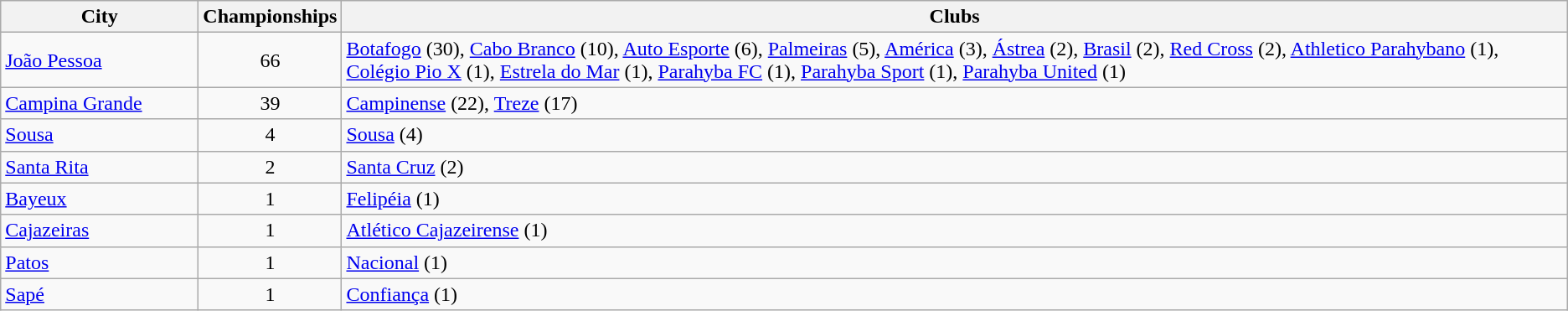<table class="wikitable">
<tr>
<th style="width:150px">City</th>
<th>Championships</th>
<th>Clubs</th>
</tr>
<tr>
<td> <a href='#'>João Pessoa</a></td>
<td align="center">66</td>
<td><a href='#'>Botafogo</a> (30), <a href='#'>Cabo Branco</a> (10), <a href='#'>Auto Esporte</a> (6), <a href='#'>Palmeiras</a> (5), <a href='#'>América</a> (3), <a href='#'>Ástrea</a> (2), <a href='#'>Brasil</a> (2), <a href='#'>Red Cross</a> (2), <a href='#'>Athletico Parahybano</a> (1), <a href='#'>Colégio Pio X</a> (1), <a href='#'>Estrela do Mar</a> (1), <a href='#'>Parahyba FC</a> (1), <a href='#'>Parahyba Sport</a> (1), <a href='#'>Parahyba United</a> (1)</td>
</tr>
<tr>
<td> <a href='#'>Campina Grande</a></td>
<td align="center">39</td>
<td><a href='#'>Campinense</a> (22), <a href='#'>Treze</a> (17)</td>
</tr>
<tr>
<td> <a href='#'>Sousa</a></td>
<td align="center">4</td>
<td><a href='#'>Sousa</a> (4)</td>
</tr>
<tr>
<td> <a href='#'>Santa Rita</a></td>
<td align="center">2</td>
<td><a href='#'>Santa Cruz</a> (2)</td>
</tr>
<tr>
<td> <a href='#'>Bayeux</a></td>
<td align="center">1</td>
<td><a href='#'>Felipéia</a> (1)</td>
</tr>
<tr>
<td> <a href='#'>Cajazeiras</a></td>
<td align="center">1</td>
<td><a href='#'>Atlético Cajazeirense</a> (1)</td>
</tr>
<tr>
<td> <a href='#'>Patos</a></td>
<td align="center">1</td>
<td><a href='#'>Nacional</a> (1)</td>
</tr>
<tr>
<td> <a href='#'>Sapé</a></td>
<td align="center">1</td>
<td><a href='#'>Confiança</a> (1)</td>
</tr>
</table>
